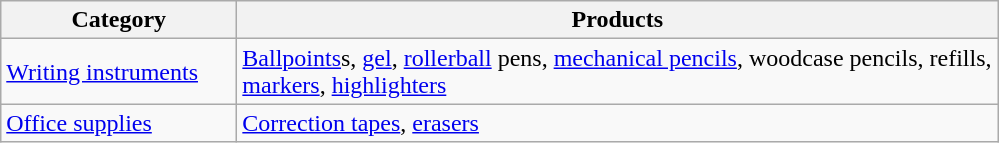<table class="wikitable" width=>
<tr>
<th width=150px>Category</th>
<th width=500px>Products</th>
</tr>
<tr>
<td><a href='#'>Writing instruments</a></td>
<td><a href='#'>Ballpoints</a>s, <a href='#'>gel</a>, <a href='#'>rollerball</a> pens, <a href='#'>mechanical pencils</a>, woodcase pencils,  refills, <a href='#'>markers</a>, <a href='#'>highlighters</a></td>
</tr>
<tr>
<td><a href='#'>Office supplies</a></td>
<td><a href='#'>Correction tapes</a>, <a href='#'>erasers</a></td>
</tr>
</table>
